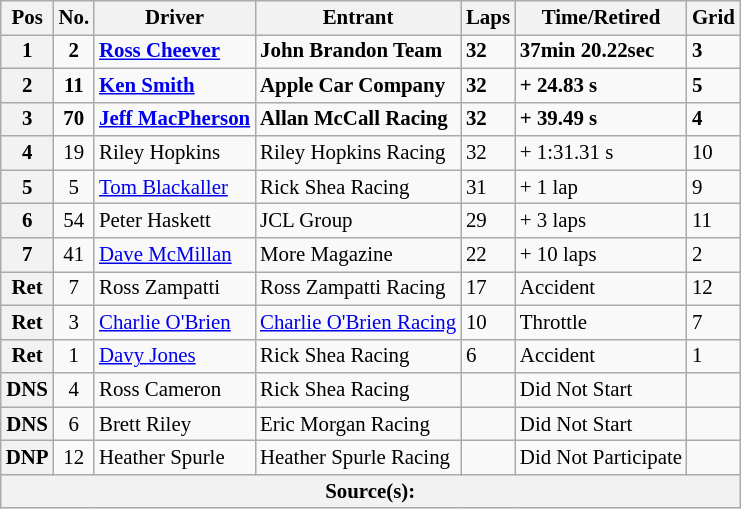<table class="wikitable" style="font-size: 87%;">
<tr>
<th>Pos</th>
<th>No.</th>
<th>Driver</th>
<th>Entrant</th>
<th>Laps</th>
<th>Time/Retired</th>
<th>Grid</th>
</tr>
<tr>
<th>1</th>
<td align="center"><strong>2</strong></td>
<td> <strong><a href='#'>Ross Cheever</a></strong></td>
<td><strong>John Brandon Team</strong></td>
<td><strong>32</strong></td>
<td><strong>37min 20.22sec</strong></td>
<td><strong>3</strong></td>
</tr>
<tr>
<th>2</th>
<td align="center"><strong>11</strong></td>
<td> <strong><a href='#'>Ken Smith</a></strong></td>
<td><strong>Apple Car Company</strong></td>
<td><strong>32</strong></td>
<td><strong>+ 24.83 s</strong></td>
<td><strong>5</strong></td>
</tr>
<tr>
<th>3</th>
<td align="center"><strong>70</strong></td>
<td> <strong><a href='#'>Jeff MacPherson</a></strong></td>
<td><strong>Allan McCall Racing</strong></td>
<td><strong>32</strong></td>
<td><strong>+ 39.49 s</strong></td>
<td><strong>4</strong></td>
</tr>
<tr>
<th>4</th>
<td align="center">19</td>
<td> Riley Hopkins</td>
<td>Riley Hopkins Racing</td>
<td>32</td>
<td>+ 1:31.31 s</td>
<td>10</td>
</tr>
<tr>
<th>5</th>
<td align="center">5</td>
<td> <a href='#'>Tom Blackaller</a></td>
<td>Rick Shea Racing</td>
<td>31</td>
<td>+ 1 lap</td>
<td>9</td>
</tr>
<tr>
<th>6</th>
<td align="center">54</td>
<td> Peter Haskett</td>
<td>JCL Group</td>
<td>29</td>
<td>+ 3 laps</td>
<td>11</td>
</tr>
<tr>
<th>7</th>
<td align="center">41</td>
<td> <a href='#'>Dave McMillan</a></td>
<td>More Magazine</td>
<td>22</td>
<td>+ 10 laps</td>
<td>2</td>
</tr>
<tr>
<th>Ret</th>
<td align="center">7</td>
<td> Ross Zampatti</td>
<td>Ross Zampatti Racing</td>
<td>17</td>
<td>Accident</td>
<td>12</td>
</tr>
<tr>
<th>Ret</th>
<td align="center">3</td>
<td> <a href='#'>Charlie O'Brien</a></td>
<td><a href='#'>Charlie O'Brien Racing</a></td>
<td>10</td>
<td>Throttle</td>
<td>7</td>
</tr>
<tr>
<th>Ret</th>
<td align="center">1</td>
<td> <a href='#'>Davy Jones</a></td>
<td>Rick Shea Racing</td>
<td>6</td>
<td>Accident</td>
<td>1</td>
</tr>
<tr>
<th>DNS</th>
<td align="center">4</td>
<td> Ross Cameron</td>
<td>Rick Shea Racing</td>
<td></td>
<td>Did Not Start</td>
<td></td>
</tr>
<tr>
<th>DNS</th>
<td align="center">6</td>
<td> Brett Riley</td>
<td>Eric Morgan Racing</td>
<td></td>
<td>Did Not Start</td>
<td></td>
</tr>
<tr>
<th>DNP</th>
<td align="center">12</td>
<td> Heather Spurle</td>
<td>Heather Spurle Racing</td>
<td></td>
<td>Did Not Participate</td>
<td></td>
</tr>
<tr>
<th colspan=8>Source(s): </th>
</tr>
</table>
